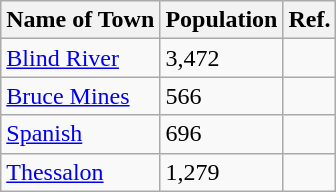<table class="wikitable">
<tr>
<th>Name of Town</th>
<th>Population</th>
<th>Ref.</th>
</tr>
<tr>
<td><a href='#'>Blind River</a></td>
<td>3,472</td>
<td></td>
</tr>
<tr>
<td><a href='#'>Bruce Mines</a></td>
<td>566</td>
<td></td>
</tr>
<tr>
<td><a href='#'>Spanish</a></td>
<td>696</td>
<td></td>
</tr>
<tr>
<td><a href='#'>Thessalon</a></td>
<td>1,279</td>
<td></td>
</tr>
</table>
